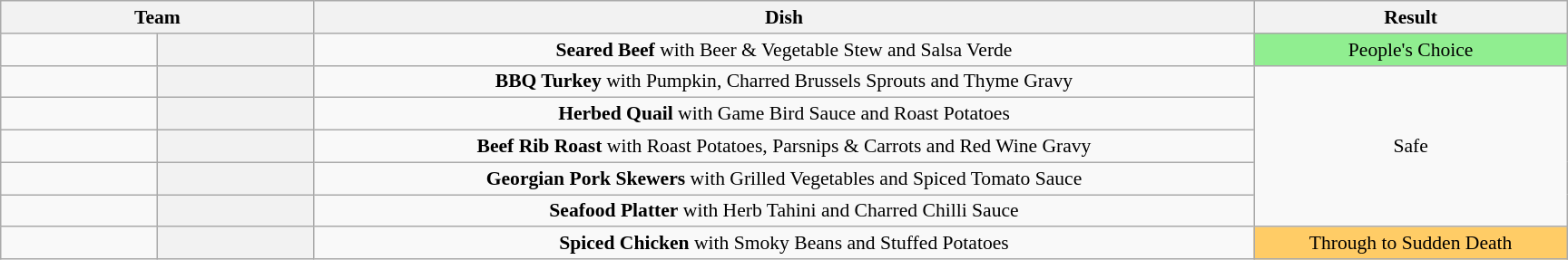<table class="wikitable plainrowheaders" style="text-align:center; font-size:90%; width:80em; margin-left: auto; margin-right: auto; border: none;">
<tr>
<th style="width:20%;" colspan="2">Team</th>
<th style="width:60%;">Dish</th>
<th style="width:20%;">Result</th>
</tr>
<tr>
<td></td>
<th></th>
<td><strong>Seared Beef</strong> with Beer & Vegetable Stew and Salsa Verde</td>
<td style="background:lightgreen">People's Choice</td>
</tr>
<tr>
<td></td>
<th></th>
<td><strong>BBQ Turkey</strong> with Pumpkin, Charred Brussels Sprouts and Thyme Gravy</td>
<td rowspan="5">Safe</td>
</tr>
<tr>
<td></td>
<th></th>
<td><strong>Herbed Quail</strong> with Game Bird Sauce and Roast Potatoes</td>
</tr>
<tr>
<td></td>
<th></th>
<td><strong>Beef Rib Roast</strong> with Roast Potatoes, Parsnips & Carrots and Red Wine Gravy</td>
</tr>
<tr>
<td></td>
<th></th>
<td><strong>Georgian Pork Skewers</strong> with Grilled Vegetables and Spiced Tomato Sauce</td>
</tr>
<tr>
<td></td>
<th></th>
<td><strong>Seafood Platter</strong> with Herb Tahini and Charred Chilli Sauce</td>
</tr>
<tr>
<td></td>
<th></th>
<td><strong>Spiced Chicken</strong> with Smoky Beans and Stuffed Potatoes</td>
<td style="background:#FFCC66">Through to Sudden Death</td>
</tr>
</table>
